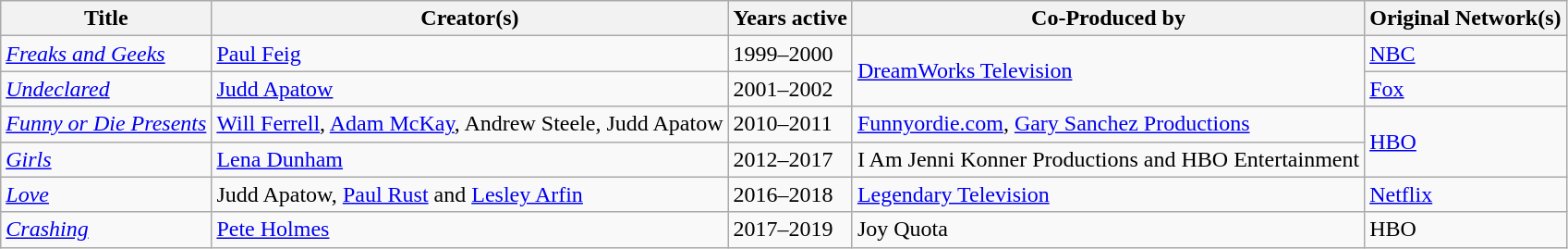<table class="wikitable">
<tr>
<th>Title</th>
<th>Creator(s)</th>
<th>Years active</th>
<th>Co-Produced by</th>
<th>Original Network(s)</th>
</tr>
<tr>
<td><em><a href='#'>Freaks and Geeks</a></em></td>
<td><a href='#'>Paul Feig</a></td>
<td>1999–2000</td>
<td rowspan="2"><a href='#'>DreamWorks Television</a></td>
<td><a href='#'>NBC</a></td>
</tr>
<tr>
<td><em><a href='#'>Undeclared</a></em></td>
<td><a href='#'>Judd Apatow</a></td>
<td>2001–2002</td>
<td><a href='#'>Fox</a></td>
</tr>
<tr>
<td><em><a href='#'>Funny or Die Presents</a></em></td>
<td><a href='#'>Will Ferrell</a>, <a href='#'>Adam McKay</a>, Andrew Steele, Judd Apatow</td>
<td>2010–2011</td>
<td><a href='#'>Funnyordie.com</a>, <a href='#'>Gary Sanchez Productions</a></td>
<td rowspan=2><a href='#'>HBO</a></td>
</tr>
<tr>
<td><em><a href='#'>Girls</a></em></td>
<td><a href='#'>Lena Dunham</a></td>
<td>2012–2017</td>
<td>I Am Jenni Konner Productions and HBO Entertainment</td>
</tr>
<tr>
<td><em><a href='#'>Love</a></em></td>
<td>Judd Apatow, <a href='#'>Paul Rust</a> and <a href='#'>Lesley Arfin</a></td>
<td>2016–2018</td>
<td><a href='#'>Legendary Television</a></td>
<td><a href='#'>Netflix</a></td>
</tr>
<tr>
<td><em><a href='#'>Crashing</a></em></td>
<td><a href='#'>Pete Holmes</a></td>
<td>2017–2019</td>
<td>Joy Quota</td>
<td>HBO</td>
</tr>
</table>
